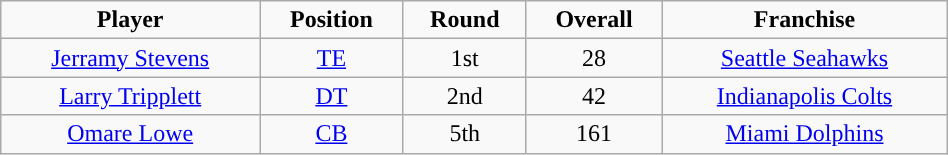<table class="wikitable" width="50%">
<tr align="center">
<td><strong>Player</strong></td>
<td><strong>Position</strong></td>
<td><strong>Round</strong></td>
<td><strong>Overall</strong></td>
<td><strong>Franchise</strong></td>
</tr>
<tr style="text-align:center;" bgcolor="">
<td><a href='#'>Jerramy Stevens</a></td>
<td><a href='#'>TE</a></td>
<td>1st</td>
<td>28</td>
<td><a href='#'>Seattle Seahawks</a></td>
</tr>
<tr style="text-align:center;" bgcolor="">
<td><a href='#'>Larry Tripplett</a></td>
<td><a href='#'>DT</a></td>
<td>2nd</td>
<td>42</td>
<td><a href='#'>Indianapolis Colts</a></td>
</tr>
<tr style="text-align:center;" bgcolor="">
<td><a href='#'>Omare Lowe</a></td>
<td><a href='#'>CB</a></td>
<td>5th</td>
<td>161</td>
<td><a href='#'>Miami Dolphins</a></td>
</tr>
</table>
